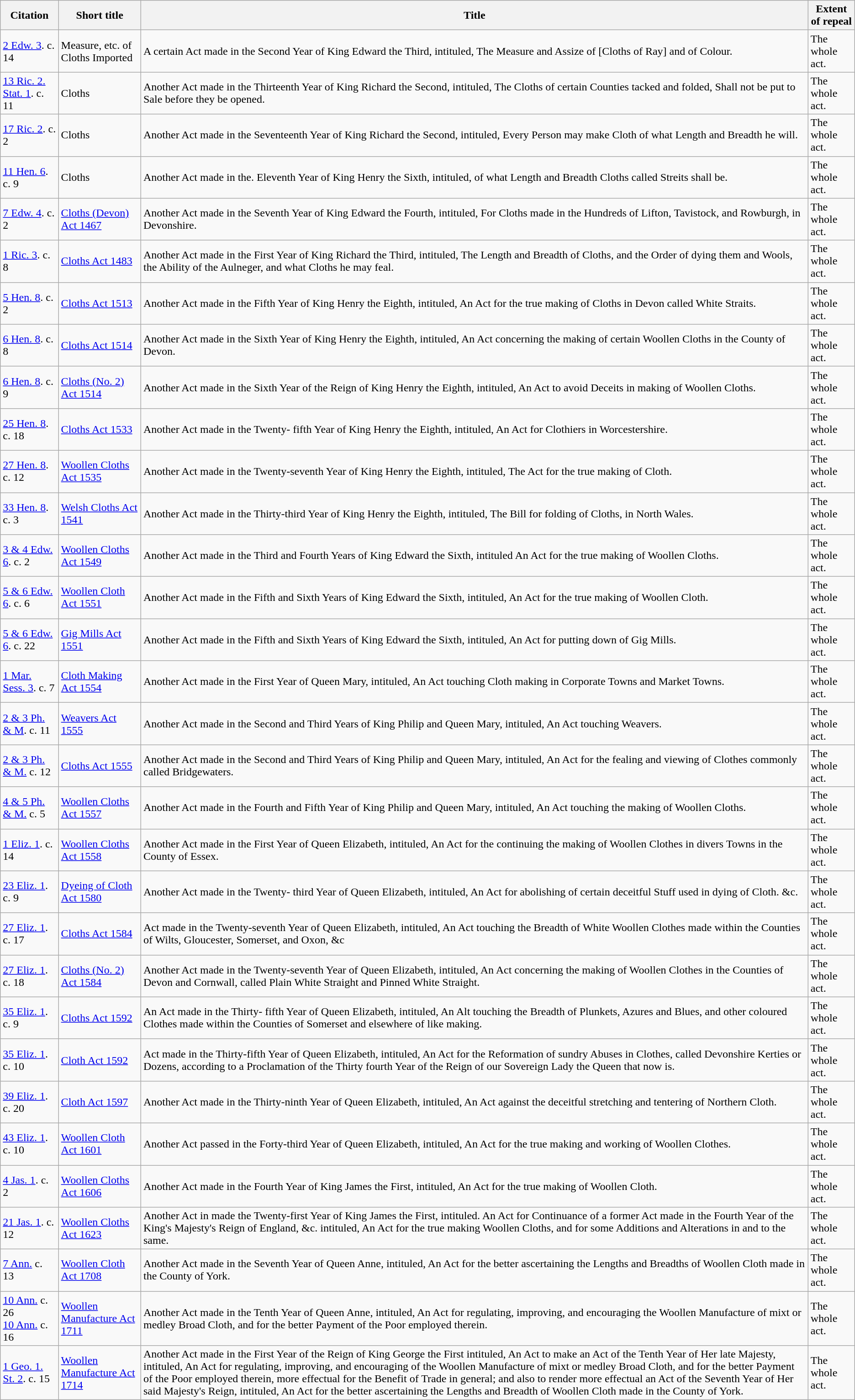<table class="wikitable">
<tr>
<th>Citation</th>
<th>Short title</th>
<th>Title</th>
<th>Extent of repeal</th>
</tr>
<tr>
<td><a href='#'>2 Edw. 3</a>. c. 14</td>
<td>Measure, etc. of Cloths Imported</td>
<td>A certain Act made in the Second Year of King Edward the Third, intituled, The Measure and Assize of [Cloths of Ray] and of Colour.</td>
<td>The whole act.</td>
</tr>
<tr>
<td><a href='#'>13 Ric. 2. Stat. 1</a>. c. 11</td>
<td>Cloths</td>
<td>Another Act made in the Thirteenth Year of King Richard the Second, intituled, The Cloths of certain Counties tacked and folded, Shall not be put to Sale before they be opened.</td>
<td>The whole act.</td>
</tr>
<tr>
<td><a href='#'>17 Ric. 2</a>. c. 2</td>
<td>Cloths</td>
<td>Another Act made in the Seventeenth Year of King Richard the Second, intituled, Every Person may make Cloth of what Length and Breadth he will.</td>
<td>The whole act.</td>
</tr>
<tr>
<td><a href='#'>11 Hen. 6</a>. c. 9</td>
<td>Cloths</td>
<td>Another Act made in the. Eleventh Year of King Henry the Sixth, intituled, of what Length and Breadth Cloths called Streits shall be.</td>
<td>The whole act.</td>
</tr>
<tr>
<td><a href='#'>7 Edw. 4</a>. c. 2</td>
<td><a href='#'>Cloths (Devon) Act 1467</a></td>
<td>Another Act made in the Seventh Year of King Edward the Fourth, intituled, For Cloths made in the Hundreds of Lifton, Tavistock, and Rowburgh, in Devonshire.</td>
<td>The whole act.</td>
</tr>
<tr>
<td><a href='#'>1 Ric. 3</a>. c. 8</td>
<td><a href='#'>Cloths Act 1483</a></td>
<td>Another Act made in the First Year of King Richard the Third, intituled, The Length and Breadth of Cloths, and the Order of dying them and Wools, the Ability of the Aulneger, and what Cloths he may feal.</td>
<td>The whole act.</td>
</tr>
<tr>
<td><a href='#'>5 Hen. 8</a>. c. 2</td>
<td><a href='#'>Cloths Act 1513</a></td>
<td>Another Act made in the Fifth Year of King Henry the Eighth, intituled, An Act for the true making of Cloths in Devon called White Straits.</td>
<td>The whole act.</td>
</tr>
<tr>
<td><a href='#'>6 Hen. 8</a>. c. 8</td>
<td><a href='#'>Cloths Act 1514</a></td>
<td>Another Act made in the Sixth Year of King Henry the Eighth, intituled, An Act concerning the making of certain Woollen Cloths in the County of Devon.</td>
<td>The whole act.</td>
</tr>
<tr>
<td><a href='#'>6 Hen. 8</a>. c. 9</td>
<td><a href='#'>Cloths (No. 2) Act 1514</a></td>
<td>Another Act made in the Sixth Year of the Reign of King Henry the Eighth, intituled, An Act to avoid Deceits in making of Woollen Cloths.</td>
<td>The whole act.</td>
</tr>
<tr>
<td><a href='#'>25 Hen. 8</a>. c. 18</td>
<td><a href='#'>Cloths Act 1533</a></td>
<td>Another Act made in the Twenty- fifth Year of King Henry the Eighth, intituled, An Act for Clothiers in Worcestershire.</td>
<td>The whole act.</td>
</tr>
<tr>
<td><a href='#'>27 Hen. 8</a>. c. 12</td>
<td><a href='#'>Woollen Cloths Act 1535</a></td>
<td>Another Act made in the Twenty-seventh Year of King Henry the Eighth, intituled, The Act for the true making of Cloth.</td>
<td>The whole act.</td>
</tr>
<tr>
<td><a href='#'>33 Hen. 8</a>. c. 3</td>
<td><a href='#'>Welsh Cloths Act 1541</a></td>
<td>Another Act made in the Thirty-third Year of King Henry the Eighth, intituled, The Bill for folding of Cloths, in North Wales.</td>
<td>The whole act.</td>
</tr>
<tr>
<td><a href='#'>3 & 4 Edw. 6</a>. c. 2</td>
<td><a href='#'>Woollen Cloths Act 1549</a></td>
<td>Another Act made in the Third and Fourth Years of King Edward the Sixth, intituled An Act for the true making of Woollen Cloths.</td>
<td>The whole act.</td>
</tr>
<tr>
<td><a href='#'>5 & 6 Edw. 6</a>. c. 6</td>
<td><a href='#'>Woollen Cloth Act 1551</a></td>
<td>Another Act made in the Fifth and Sixth Years of King Edward the Sixth, intituled, An Act for the true making of Woollen Cloth.</td>
<td>The whole act.</td>
</tr>
<tr>
<td><a href='#'>5 & 6 Edw. 6</a>. c. 22</td>
<td><a href='#'>Gig Mills Act 1551</a></td>
<td>Another Act made in the Fifth and Sixth Years of King Edward  the Sixth, intituled, An Act for putting down of Gig Mills.</td>
<td>The whole act.</td>
</tr>
<tr>
<td><a href='#'>1 Mar. Sess. 3</a>. c. 7</td>
<td><a href='#'>Cloth Making Act 1554</a></td>
<td>Another Act made in the First Year of Queen Mary, intituled, An Act touching Cloth making in Corporate Towns and Market Towns.</td>
<td>The whole act.</td>
</tr>
<tr>
<td><a href='#'>2 & 3 Ph. & M</a>. c. 11</td>
<td><a href='#'>Weavers Act 1555</a></td>
<td>Another Act made in the Second and Third Years of King Philip and Queen Mary, intituled, An Act touching Weavers.</td>
<td>The whole act.</td>
</tr>
<tr>
<td><a href='#'>2 & 3 Ph. & M.</a> c. 12</td>
<td><a href='#'>Cloths Act 1555</a></td>
<td>Another Act made in the Second and Third Years of King Philip and Queen Mary, intituled, An Act for the fealing and viewing of Clothes commonly called Bridgewaters.</td>
<td>The whole act.</td>
</tr>
<tr>
<td><a href='#'>4 & 5 Ph. & M.</a> c. 5</td>
<td><a href='#'>Woollen Cloths Act 1557</a></td>
<td>Another Act made in the Fourth and Fifth Year of King  Philip and Queen Mary, intituled, An Act touching the making of Woollen Cloths.</td>
<td>The whole act.</td>
</tr>
<tr>
<td><a href='#'>1 Eliz. 1</a>. c. 14</td>
<td><a href='#'>Woollen Cloths Act 1558</a></td>
<td>Another Act made in the First Year of Queen Elizabeth, intituled, An Act for the continuing the making of Woollen Clothes in divers Towns in the County of Essex.</td>
<td>The whole act.</td>
</tr>
<tr>
<td><a href='#'>23 Eliz. 1</a>. c. 9</td>
<td><a href='#'>Dyeing of Cloth Act 1580</a></td>
<td>Another Act made in the Twenty- third Year of Queen Elizabeth, intituled, An Act for abolishing of certain deceitful Stuff used in dying of Cloth. &c.</td>
<td>The whole act.</td>
</tr>
<tr>
<td><a href='#'>27 Eliz. 1</a>. c. 17</td>
<td><a href='#'>Cloths Act 1584</a></td>
<td>Act made in the Twenty-seventh Year of Queen Elizabeth, intituled, An Act touching the Breadth of White Woollen Clothes made within the Counties of Wilts, Gloucester, Somerset, and Oxon, &c</td>
<td>The whole act.</td>
</tr>
<tr>
<td><a href='#'>27 Eliz. 1</a>. c. 18</td>
<td><a href='#'>Cloths (No. 2) Act 1584</a></td>
<td>Another Act made in the Twenty-seventh Year of Queen Elizabeth, intituled, An Act concerning the making of Woollen Clothes in the Counties of Devon and Cornwall, called Plain White Straight and Pinned White Straight.</td>
<td>The whole act.</td>
</tr>
<tr>
<td><a href='#'>35 Eliz. 1</a>. c. 9</td>
<td><a href='#'>Cloths Act 1592</a></td>
<td>An Act made in the Thirty- fifth Year of Queen Elizabeth, intituled, An Alt touching the Breadth of Plunkets, Azures and Blues, and other coloured Clothes made within the Counties of Somerset and elsewhere of like making.</td>
<td>The whole act.</td>
</tr>
<tr>
<td><a href='#'>35 Eliz. 1</a>. c. 10</td>
<td><a href='#'>Cloth Act 1592</a></td>
<td>Act made in the Thirty-fifth Year of Queen Elizabeth, intituled, An Act for the Reformation of sundry Abuses in Clothes, called Devonshire Kerties or Dozens, according to a Proclamation of the Thirty fourth Year of the Reign of our Sovereign Lady the Queen that now is.</td>
<td>The whole act.</td>
</tr>
<tr>
<td><a href='#'>39 Eliz. 1</a>. c. 20</td>
<td><a href='#'>Cloth Act 1597</a></td>
<td>Another Act made in the Thirty-ninth Year of Queen Elizabeth, intituled, An Act against the deceitful stretching and tentering of Northern Cloth.</td>
<td>The whole act.</td>
</tr>
<tr>
<td><a href='#'>43 Eliz. 1</a>. c. 10</td>
<td><a href='#'>Woollen Cloth Act 1601</a></td>
<td>Another Act passed in the Forty-third Year of Queen Elizabeth, intituled, An Act for the true making and working of Woollen Clothes.</td>
<td>The whole act.</td>
</tr>
<tr>
<td><a href='#'>4 Jas. 1</a>. c. 2</td>
<td><a href='#'>Woollen Cloths Act 1606</a></td>
<td>Another Act made in the Fourth Year of King James the First, intituled, An Act for the true making of Woollen Cloth.</td>
<td>The whole act.</td>
</tr>
<tr>
<td><a href='#'>21 Jas. 1</a>. c. 12</td>
<td><a href='#'>Woollen Cloths Act 1623</a></td>
<td>Another Act in made the Twenty-first Year of King James the First, intituled. An Act for Continuance of a former Act made in the Fourth Year of the King's Majesty's Reign of England, &c. intituled, An Act for the true making Woollen Cloths, and for some Additions and Alterations in and to the same.</td>
<td>The whole act.</td>
</tr>
<tr>
<td><a href='#'>7 Ann.</a> c. 13</td>
<td><a href='#'>Woollen Cloth Act 1708</a></td>
<td>Another Act made in the Seventh Year of Queen Anne, intituled, An Act for the better ascertaining the Lengths and Breadths of Woollen Cloth made in the County of York.</td>
<td>The whole act.</td>
</tr>
<tr>
<td><a href='#'>10 Ann.</a> c. 26<br><a href='#'>10 Ann.</a> c. 16</td>
<td><a href='#'>Woollen Manufacture Act 1711</a></td>
<td>Another Act made in the Tenth Year of Queen Anne, intituled, An Act for regulating, improving, and encouraging the Woollen Manufacture of mixt or medley Broad Cloth, and for the better Payment of the Poor employed therein.</td>
<td>The whole act.</td>
</tr>
<tr>
<td><a href='#'>1 Geo. 1. St. 2</a>. c. 15</td>
<td><a href='#'>Woollen Manufacture Act 1714</a></td>
<td>Another Act made in the First Year of the Reign of King George the First intituled, An Act to make an Act of the Tenth Year of Her late Majesty, intituled, An Act for regulating, improving, and encouraging of the Woollen Manufacture of mixt or medley Broad Cloth, and for the better Payment of the Poor employed therein, more effectual for the Benefit of Trade in general; and also to render more effectual an Act of the Seventh Year of Her said Majesty's Reign, intituled, An Act for the better ascertaining the Lengths and Breadth of Woollen Cloth made in the County of York.</td>
<td>The whole act.</td>
</tr>
</table>
